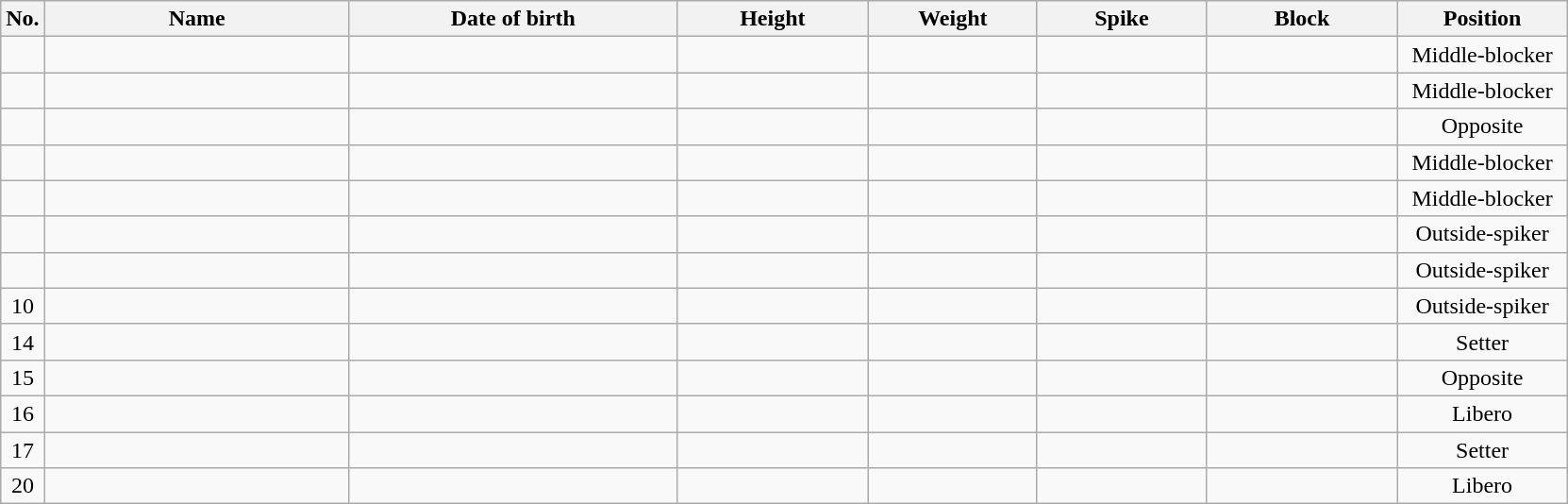<table class="wikitable sortable" style="font-size:100%; text-align:center;">
<tr>
<th>No.</th>
<th style="width:13em">Name</th>
<th style="width:14em">Date of birth</th>
<th style="width:8em">Height</th>
<th style="width:7em">Weight</th>
<th style="width:7em">Spike</th>
<th style="width:8em">Block</th>
<th style="width:7em">Position</th>
</tr>
<tr>
<td></td>
<td align=left> </td>
<td align=right></td>
<td></td>
<td></td>
<td></td>
<td></td>
<td>Middle-blocker</td>
</tr>
<tr>
<td></td>
<td align=left> </td>
<td align=right></td>
<td></td>
<td></td>
<td></td>
<td></td>
<td>Middle-blocker</td>
</tr>
<tr>
<td></td>
<td align=left> </td>
<td align=right></td>
<td></td>
<td></td>
<td></td>
<td></td>
<td>Opposite</td>
</tr>
<tr>
<td></td>
<td align=left> </td>
<td align=right></td>
<td></td>
<td></td>
<td></td>
<td></td>
<td>Middle-blocker</td>
</tr>
<tr>
<td></td>
<td align=left> </td>
<td align=right></td>
<td></td>
<td></td>
<td></td>
<td></td>
<td>Middle-blocker</td>
</tr>
<tr>
<td></td>
<td align=left> </td>
<td align=right></td>
<td></td>
<td></td>
<td></td>
<td></td>
<td>Outside-spiker</td>
</tr>
<tr>
<td></td>
<td align=left> </td>
<td align=right></td>
<td></td>
<td></td>
<td></td>
<td></td>
<td>Outside-spiker</td>
</tr>
<tr>
<td>10</td>
<td align=left> </td>
<td align=right></td>
<td></td>
<td></td>
<td></td>
<td></td>
<td>Outside-spiker</td>
</tr>
<tr>
<td>14</td>
<td align=left> </td>
<td align=right></td>
<td></td>
<td></td>
<td></td>
<td></td>
<td>Setter</td>
</tr>
<tr>
<td>15</td>
<td align=left> </td>
<td align=right></td>
<td></td>
<td></td>
<td></td>
<td></td>
<td>Opposite</td>
</tr>
<tr>
<td>16</td>
<td align=left> </td>
<td align=right></td>
<td></td>
<td></td>
<td></td>
<td></td>
<td>Libero</td>
</tr>
<tr>
<td>17</td>
<td align=left> </td>
<td align=right></td>
<td></td>
<td></td>
<td></td>
<td></td>
<td>Setter</td>
</tr>
<tr>
<td>20</td>
<td align=left> </td>
<td align=right></td>
<td></td>
<td></td>
<td></td>
<td></td>
<td>Libero</td>
</tr>
</table>
